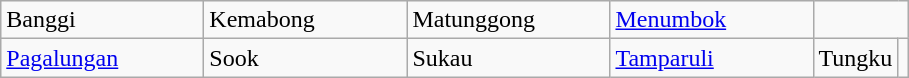<table class="wikitable">
<tr>
<td style="width: 8em">Banggi</td>
<td style="width: 8em">Kemabong</td>
<td style="width: 8em">Matunggong</td>
<td style="width: 8em"><a href='#'>Menumbok</a></td>
</tr>
<tr>
<td><a href='#'>Pagalungan</a></td>
<td Sook, Sabah>Sook</td>
<td>Sukau</td>
<td><a href='#'>Tamparuli</a></td>
<td>Tungku</td>
<td></td>
</tr>
</table>
